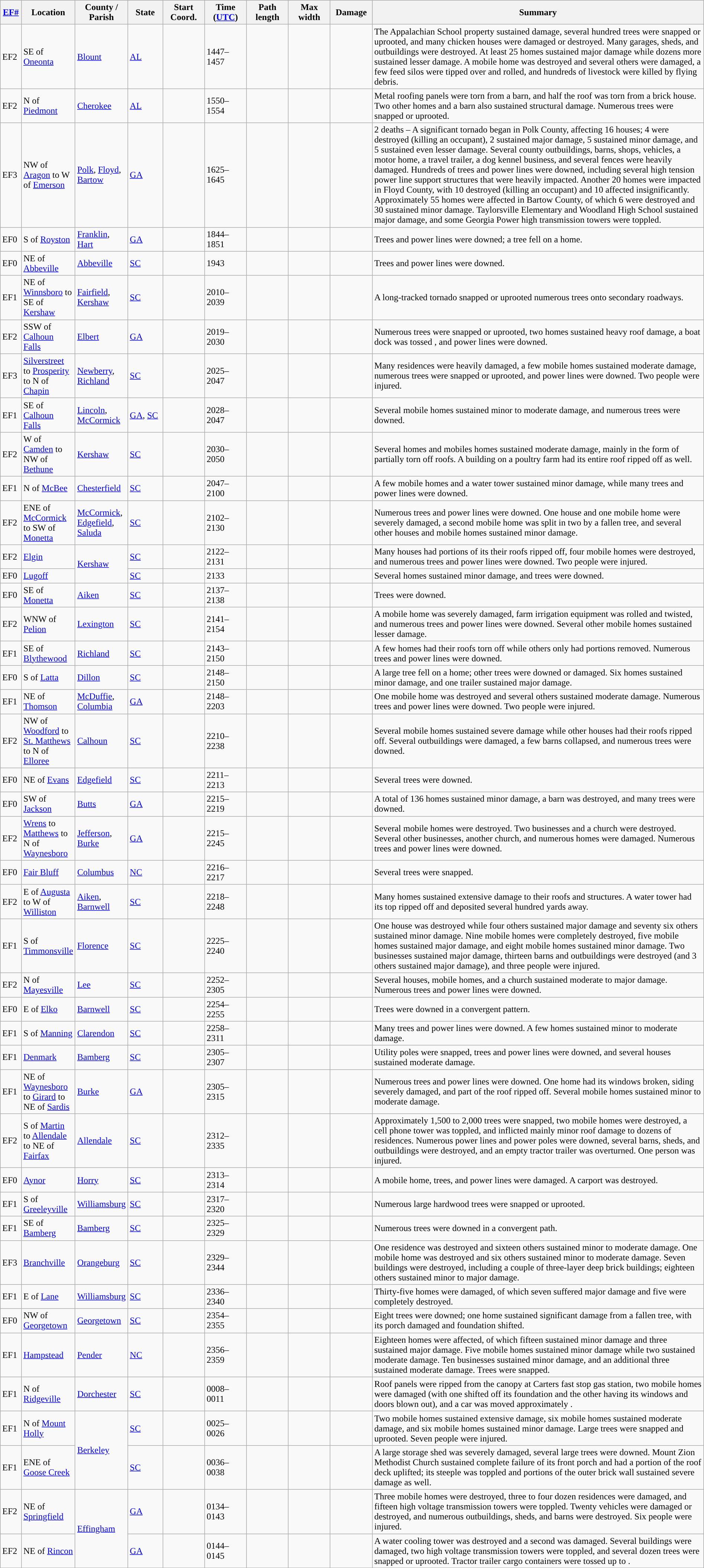<table class="wikitable sortable" style="width:100%;">
<tr>
<th scope="col" width="3%" align="center"><a href='#'>EF#</a></th>
<th scope="col" width="7%" align="center" class="unsortable">Location</th>
<th scope="col" width="6%" align="center" class="unsortable">County / Parish</th>
<th scope="col" width="5%" align="center">State</th>
<th scope="col" width="6%" align="center">Start Coord.</th>
<th scope="col" width="6%" align="center">Time (<a href='#'>UTC</a>)</th>
<th scope="col" width="6%" align="center">Path length</th>
<th scope="col" width="6%" align="center">Max width</th>
<th scope="col" width="6%" align="center">Damage</th>
<th scope="col" width="48%" class="unsortable" align="center">Summary</th>
</tr>
<tr>
<td>EF2</td>
<td>SE of <a href='#'>Oneonta</a></td>
<td><a href='#'>Blount</a></td>
<td><a href='#'>AL</a></td>
<td></td>
<td>1447–1457</td>
<td></td>
<td></td>
<td></td>
<td>The Appalachian School property sustained damage, several hundred trees were snapped or uprooted, and many chicken houses were damaged or destroyed. Many garages, sheds, and outbuildings were destroyed. At least 25 homes sustained major damage while dozens more sustained lesser damage. A mobile home was destroyed and several others were damaged, a few feed silos were tipped over and rolled, and hundreds of livestock were killed by flying debris.</td>
</tr>
<tr>
<td>EF2</td>
<td>N of <a href='#'>Piedmont</a></td>
<td><a href='#'>Cherokee</a></td>
<td><a href='#'>AL</a></td>
<td></td>
<td>1550–1554</td>
<td></td>
<td></td>
<td></td>
<td>Metal roofing panels were torn from a barn, and half the roof was torn from a brick house. Two other homes and a barn also sustained structural damage. Numerous trees were snapped or uprooted.</td>
</tr>
<tr>
<td>EF3</td>
<td>NW of <a href='#'>Aragon</a> to W of <a href='#'>Emerson</a></td>
<td><a href='#'>Polk</a>, <a href='#'>Floyd</a>, <a href='#'>Bartow</a></td>
<td><a href='#'>GA</a></td>
<td></td>
<td>1625–1645</td>
<td></td>
<td></td>
<td></td>
<td>2 deaths – A significant tornado began in Polk County, affecting 16 houses; 4 were destroyed (killing an occupant), 2 sustained major damage, 5 sustained minor damage, and 5 sustained even lesser damage. Several county outbuildings, barns, shops, vehicles, a motor home, a travel trailer, a dog kennel business, and several fences were heavily damaged. Hundreds of trees and power lines were downed, including several high tension power line support structures that were heavily impacted. Another 20 homes were impacted in Floyd County, with 10 destroyed (killing an occupant) and 10 affected insignificantly. Approximately 55 homes were affected in Bartow County, of which 6 were destroyed and 30 sustained minor damage. Taylorsville Elementary and Woodland High School sustained major damage, and some Georgia Power high transmission towers were toppled.</td>
</tr>
<tr>
<td>EF0</td>
<td>S of <a href='#'>Royston</a></td>
<td><a href='#'>Franklin</a>, <a href='#'>Hart</a></td>
<td><a href='#'>GA</a></td>
<td></td>
<td>1844–1851</td>
<td></td>
<td></td>
<td></td>
<td>Trees and power lines were downed; a tree fell on a home.</td>
</tr>
<tr>
<td>EF0</td>
<td>NE of <a href='#'>Abbeville</a></td>
<td><a href='#'>Abbeville</a></td>
<td><a href='#'>SC</a></td>
<td></td>
<td>1943</td>
<td></td>
<td></td>
<td></td>
<td>Trees and power lines were downed.</td>
</tr>
<tr>
<td>EF1</td>
<td>NE of <a href='#'>Winnsboro</a> to SE of <a href='#'>Kershaw</a></td>
<td><a href='#'>Fairfield</a>, <a href='#'>Kershaw</a></td>
<td><a href='#'>SC</a></td>
<td></td>
<td>2010–2039</td>
<td></td>
<td></td>
<td></td>
<td>A long-tracked tornado snapped or uprooted numerous trees onto secondary roadways.</td>
</tr>
<tr>
<td>EF2</td>
<td>SSW of <a href='#'>Calhoun Falls</a></td>
<td><a href='#'>Elbert</a></td>
<td><a href='#'>GA</a></td>
<td></td>
<td>2019–2030</td>
<td></td>
<td></td>
<td></td>
<td>Numerous trees were snapped or uprooted, two homes sustained heavy roof damage, a boat dock was tossed , and power lines were downed.</td>
</tr>
<tr>
<td>EF3</td>
<td><a href='#'>Silverstreet</a> to <a href='#'>Prosperity</a> to N of <a href='#'>Chapin</a></td>
<td><a href='#'>Newberry</a>, <a href='#'>Richland</a></td>
<td><a href='#'>SC</a></td>
<td></td>
<td>2025–2047</td>
<td></td>
<td></td>
<td></td>
<td>Many residences were heavily damaged, a few mobile homes sustained moderate damage, numerous trees were snapped or uprooted, and power lines were downed. Two people were injured.</td>
</tr>
<tr>
<td>EF1</td>
<td>SE of <a href='#'>Calhoun Falls</a></td>
<td><a href='#'>Lincoln</a>, <a href='#'>McCormick</a></td>
<td><a href='#'>GA</a>, <a href='#'>SC</a></td>
<td></td>
<td>2028–2047</td>
<td></td>
<td></td>
<td></td>
<td>Several mobile homes sustained minor to moderate damage, and numerous trees were downed.</td>
</tr>
<tr>
<td>EF2</td>
<td>W of <a href='#'>Camden</a> to NW of <a href='#'>Bethune</a></td>
<td><a href='#'>Kershaw</a></td>
<td><a href='#'>SC</a></td>
<td></td>
<td>2030–2050</td>
<td></td>
<td></td>
<td></td>
<td>Several homes and mobiles homes sustained moderate damage, mainly in the form of partially torn off roofs. A building on a poultry farm had its entire roof ripped off as well.</td>
</tr>
<tr>
<td>EF1</td>
<td>N of <a href='#'>McBee</a></td>
<td><a href='#'>Chesterfield</a></td>
<td><a href='#'>SC</a></td>
<td></td>
<td>2047–2100</td>
<td></td>
<td></td>
<td></td>
<td>A few mobile homes and a water tower sustained minor damage, while many trees and power lines were downed.</td>
</tr>
<tr>
<td>EF2</td>
<td>ENE of <a href='#'>McCormick</a> to SW of <a href='#'>Monetta</a></td>
<td><a href='#'>McCormick</a>, <a href='#'>Edgefield</a>, <a href='#'>Saluda</a></td>
<td><a href='#'>SC</a></td>
<td></td>
<td>2102–2130</td>
<td></td>
<td></td>
<td></td>
<td>Numerous trees and power lines were downed. One house and one mobile home were severely damaged, a second mobile home was split in two by a fallen tree, and several other houses and mobile homes sustained minor damage.</td>
</tr>
<tr>
<td>EF2</td>
<td><a href='#'>Elgin</a></td>
<td rowspan="2"><a href='#'>Kershaw</a></td>
<td><a href='#'>SC</a></td>
<td></td>
<td>2122–2131</td>
<td></td>
<td></td>
<td></td>
<td>Many houses had portions of its their roofs ripped off, four mobile homes were destroyed, and numerous trees and power lines were downed. Two people were injured.</td>
</tr>
<tr>
<td>EF0</td>
<td><a href='#'>Lugoff</a></td>
<td><a href='#'>SC</a></td>
<td></td>
<td>2133</td>
<td></td>
<td></td>
<td></td>
<td>Several homes sustained minor damage, and trees were downed.</td>
</tr>
<tr>
<td>EF0</td>
<td>SE of <a href='#'>Monetta</a></td>
<td><a href='#'>Aiken</a></td>
<td><a href='#'>SC</a></td>
<td></td>
<td>2137–2138</td>
<td></td>
<td></td>
<td></td>
<td>Trees were downed.</td>
</tr>
<tr>
<td>EF2</td>
<td>WNW of <a href='#'>Pelion</a></td>
<td><a href='#'>Lexington</a></td>
<td><a href='#'>SC</a></td>
<td></td>
<td>2141–2154</td>
<td></td>
<td></td>
<td></td>
<td>A mobile home was severely damaged, farm irrigation equipment was rolled and twisted, and numerous trees and power lines were downed. Several other mobile homes sustained lesser damage.</td>
</tr>
<tr>
<td>EF1</td>
<td>SE of <a href='#'>Blythewood</a></td>
<td><a href='#'>Richland</a></td>
<td><a href='#'>SC</a></td>
<td></td>
<td>2143–2150</td>
<td></td>
<td></td>
<td></td>
<td>A few homes had their roofs torn off while others only had portions removed. Numerous trees and power lines were downed.</td>
</tr>
<tr>
<td>EF0</td>
<td>S of <a href='#'>Latta</a></td>
<td><a href='#'>Dillon</a></td>
<td><a href='#'>SC</a></td>
<td></td>
<td>2148–2150</td>
<td></td>
<td></td>
<td></td>
<td>A large tree fell on a home; other trees were downed or damaged. Six homes sustained minor damage, and one trailer sustained major damage.</td>
</tr>
<tr>
<td>EF1</td>
<td>NE of <a href='#'>Thomson</a></td>
<td><a href='#'>McDuffie</a>, <a href='#'>Columbia</a></td>
<td><a href='#'>GA</a></td>
<td></td>
<td>2148–2203</td>
<td></td>
<td></td>
<td></td>
<td>One mobile home was destroyed and several others sustained moderate damage. Numerous trees and power lines were downed. Two people were injured.</td>
</tr>
<tr>
<td>EF2</td>
<td>NW of <a href='#'>Woodford</a> to <a href='#'>St. Matthews</a> to N of <a href='#'>Elloree</a></td>
<td><a href='#'>Calhoun</a></td>
<td><a href='#'>SC</a></td>
<td></td>
<td>2210–2238</td>
<td></td>
<td></td>
<td></td>
<td>Several mobile homes sustained severe damage while other houses had their roofs ripped off. Several outbuildings were damaged, a few barns collapsed, and numerous trees were downed.</td>
</tr>
<tr>
<td>EF0</td>
<td>NE of <a href='#'>Evans</a></td>
<td><a href='#'>Edgefield</a></td>
<td><a href='#'>SC</a></td>
<td></td>
<td>2211–2213</td>
<td></td>
<td></td>
<td></td>
<td>Several trees were downed.</td>
</tr>
<tr>
<td>EF0</td>
<td>SW of <a href='#'>Jackson</a></td>
<td><a href='#'>Butts</a></td>
<td><a href='#'>GA</a></td>
<td></td>
<td>2215–2219</td>
<td></td>
<td></td>
<td></td>
<td>A total of 136 homes sustained minor damage, a barn was destroyed, and many trees were downed.</td>
</tr>
<tr>
<td>EF2</td>
<td><a href='#'>Wrens</a> to <a href='#'>Matthews</a> to N of <a href='#'>Waynesboro</a></td>
<td><a href='#'>Jefferson</a>, <a href='#'>Burke</a></td>
<td><a href='#'>GA</a></td>
<td></td>
<td>2215–2245</td>
<td></td>
<td></td>
<td></td>
<td>Several mobile homes were destroyed. Two businesses and a church were destroyed. Several other businesses, another church, and numerous homes were damaged. Numerous trees and power lines were downed.</td>
</tr>
<tr>
<td>EF0</td>
<td><a href='#'>Fair Bluff</a></td>
<td><a href='#'>Columbus</a></td>
<td><a href='#'>NC</a></td>
<td></td>
<td>2216–2217</td>
<td></td>
<td></td>
<td></td>
<td>Several trees were snapped.</td>
</tr>
<tr>
<td>EF2</td>
<td>E of <a href='#'>Augusta</a> to W of <a href='#'>Williston</a></td>
<td><a href='#'>Aiken</a>, <a href='#'>Barnwell</a></td>
<td><a href='#'>SC</a></td>
<td></td>
<td>2218–2248</td>
<td></td>
<td></td>
<td></td>
<td>Many homes sustained extensive damage to their roofs and structures. A water tower had its top ripped off and deposited several hundred yards away.</td>
</tr>
<tr>
<td>EF1</td>
<td>S of <a href='#'>Timmonsville</a></td>
<td><a href='#'>Florence</a></td>
<td><a href='#'>SC</a></td>
<td></td>
<td>2225–2240</td>
<td></td>
<td></td>
<td></td>
<td>One house was destroyed while four others sustained major damage and seventy six others sustained minor damage. Nine mobile homes were completely destroyed, five mobile homes sustained major damage, and eight mobile homes sustained minor damage. Two businesses sustained major damage, thirteen barns and outbuildings were destroyed (and 3 others sustained major damage), and three people were injured.</td>
</tr>
<tr>
<td>EF2</td>
<td>N of <a href='#'>Mayesville</a></td>
<td><a href='#'>Lee</a></td>
<td><a href='#'>SC</a></td>
<td></td>
<td>2252–2305</td>
<td></td>
<td></td>
<td></td>
<td>Several houses, mobile homes, and a church sustained moderate to major damage. Numerous trees and power lines were downed.</td>
</tr>
<tr>
<td>EF0</td>
<td>E of <a href='#'>Elko</a></td>
<td><a href='#'>Barnwell</a></td>
<td><a href='#'>SC</a></td>
<td></td>
<td>2254–2255</td>
<td></td>
<td></td>
<td></td>
<td>Trees were downed in a convergent pattern.</td>
</tr>
<tr>
<td>EF1</td>
<td>S of <a href='#'>Manning</a></td>
<td><a href='#'>Clarendon</a></td>
<td><a href='#'>SC</a></td>
<td></td>
<td>2258–2311</td>
<td></td>
<td></td>
<td></td>
<td>Many trees and power lines were downed. A few homes sustained minor to moderate damage.</td>
</tr>
<tr>
<td>EF1</td>
<td><a href='#'>Denmark</a></td>
<td><a href='#'>Bamberg</a></td>
<td><a href='#'>SC</a></td>
<td></td>
<td>2305–2307</td>
<td></td>
<td></td>
<td></td>
<td>Utility poles were snapped, trees and power lines were downed, and several houses sustained moderate damage.</td>
</tr>
<tr>
<td>EF1</td>
<td>NE of <a href='#'>Waynesboro</a> to <a href='#'>Girard</a> to NE of <a href='#'>Sardis</a></td>
<td><a href='#'>Burke</a></td>
<td><a href='#'>GA</a></td>
<td></td>
<td>2305–2315</td>
<td></td>
<td></td>
<td></td>
<td>Numerous trees and power lines were downed. One home had its windows broken, siding severely damaged, and part of the roof ripped off. Several mobile homes sustained minor to moderate damage.</td>
</tr>
<tr>
<td>EF2</td>
<td>S of <a href='#'>Martin</a> to <a href='#'>Allendale</a> to NE of <a href='#'>Fairfax</a></td>
<td><a href='#'>Allendale</a></td>
<td><a href='#'>SC</a></td>
<td></td>
<td>2312–2335</td>
<td></td>
<td></td>
<td></td>
<td>Approximately 1,500 to 2,000 trees were snapped, two mobile homes were destroyed, a cell phone tower was toppled, and inflicted mainly minor roof damage to dozens of residences. Numerous power lines and power poles were downed, several barns, sheds, and outbuildings were destroyed, and an empty tractor trailer was overturned. One person was injured.</td>
</tr>
<tr>
<td>EF0</td>
<td><a href='#'>Aynor</a></td>
<td><a href='#'>Horry</a></td>
<td><a href='#'>SC</a></td>
<td></td>
<td>2313–2314</td>
<td></td>
<td></td>
<td></td>
<td>A mobile home, trees, and power lines were damaged. A carport was destroyed.</td>
</tr>
<tr>
<td>EF1</td>
<td>S of <a href='#'>Greeleyville</a></td>
<td><a href='#'>Williamsburg</a></td>
<td><a href='#'>SC</a></td>
<td></td>
<td>2317–2320</td>
<td></td>
<td></td>
<td></td>
<td>Numerous large hardwood trees were snapped or uprooted.</td>
</tr>
<tr>
<td>EF1</td>
<td>SE of <a href='#'>Bamberg</a></td>
<td><a href='#'>Bamberg</a></td>
<td><a href='#'>SC</a></td>
<td></td>
<td>2325–2329</td>
<td></td>
<td></td>
<td></td>
<td>Numerous trees were downed in a convergent path.</td>
</tr>
<tr>
<td>EF3</td>
<td><a href='#'>Branchville</a></td>
<td><a href='#'>Orangeburg</a></td>
<td><a href='#'>SC</a></td>
<td></td>
<td>2329–2344</td>
<td></td>
<td></td>
<td></td>
<td>One residence was destroyed and sixteen others sustained minor to moderate damage. One mobile home was destroyed and six others sustained minor to moderate damage. Seven buildings were destroyed, including a couple of three-layer deep brick buildings; eighteen others sustained minor to major damage.</td>
</tr>
<tr>
<td>EF1</td>
<td>E of <a href='#'>Lane</a></td>
<td><a href='#'>Williamsburg</a></td>
<td><a href='#'>SC</a></td>
<td></td>
<td>2336–2340</td>
<td></td>
<td></td>
<td></td>
<td>Thirty-five homes were damaged, of which seven suffered major damage and five were completely destroyed.</td>
</tr>
<tr>
<td>EF0</td>
<td>NW of <a href='#'>Georgetown</a></td>
<td><a href='#'>Georgetown</a></td>
<td><a href='#'>SC</a></td>
<td></td>
<td>2354–2355</td>
<td></td>
<td></td>
<td></td>
<td>Eight trees were downed; one home sustained significant damage from a fallen tree, with its porch damaged and foundation shifted.</td>
</tr>
<tr>
<td>EF1</td>
<td><a href='#'>Hampstead</a></td>
<td><a href='#'>Pender</a></td>
<td><a href='#'>NC</a></td>
<td></td>
<td>2356–2359</td>
<td></td>
<td></td>
<td></td>
<td>Eighteen homes were affected, of which fifteen sustained minor damage and three sustained major damage. Five mobile homes sustained minor damage while two sustained moderate damage. Ten businesses sustained minor damage, and an additional three sustained moderate damage. Trees were snapped.</td>
</tr>
<tr>
<td>EF1</td>
<td>N of <a href='#'>Ridgeville</a></td>
<td><a href='#'>Dorchester</a></td>
<td><a href='#'>SC</a></td>
<td></td>
<td>0008–0011</td>
<td></td>
<td></td>
<td></td>
<td>Roof panels were ripped from the canopy at Carters fast stop gas station, two mobile homes were damaged (with one shifted  off its foundation and the other having its windows and doors blown out), and a car was moved approximately .</td>
</tr>
<tr>
<td>EF1</td>
<td>N of <a href='#'>Mount Holly</a></td>
<td rowspan="2"><a href='#'>Berkeley</a></td>
<td><a href='#'>SC</a></td>
<td></td>
<td>0025–0026</td>
<td></td>
<td></td>
<td></td>
<td>Two mobile homes sustained extensive damage, six mobile homes sustained moderate damage, and six mobile homes sustained minor damage. Large trees were snapped and uprooted. Seven people were injured.</td>
</tr>
<tr>
<td>EF1</td>
<td>ENE of <a href='#'>Goose Creek</a></td>
<td><a href='#'>SC</a></td>
<td></td>
<td>0036–0038</td>
<td></td>
<td></td>
<td></td>
<td>A large storage shed was severely damaged, several large trees were downed. Mount Zion Methodist Church sustained complete failure of its front porch and had a portion of the roof deck uplifted; its steeple was toppled and portions of the outer brick wall sustained severe damage as well.</td>
</tr>
<tr>
<td>EF2</td>
<td>NE of <a href='#'>Springfield</a></td>
<td rowspan="2"><a href='#'>Effingham</a></td>
<td><a href='#'>GA</a></td>
<td></td>
<td>0134–0143</td>
<td></td>
<td></td>
<td></td>
<td>Three mobile homes were destroyed, three to four dozen residences were damaged, and fifteen high voltage transmission towers were toppled. Twenty vehicles were damaged or destroyed, and numerous outbuildings, sheds, and barns were destroyed. Six people were injured.</td>
</tr>
<tr>
<td>EF2</td>
<td>NE of <a href='#'>Rincon</a></td>
<td><a href='#'>GA</a></td>
<td></td>
<td>0144–0145</td>
<td></td>
<td></td>
<td></td>
<td>A water cooling tower was destroyed and a second was damaged. Several buildings were damaged, two high voltage transmission towers were toppled, and several dozen trees were snapped or uprooted. Tractor trailer cargo containers were tossed up to .</td>
</tr>
<tr>
</tr>
</table>
